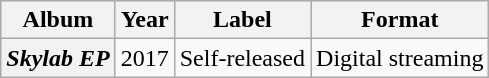<table class="wikitable plainrowheaders" | colspan="4" style="text-align:center;">
<tr>
<th scope="col">Album</th>
<th scope="col">Year</th>
<th scope="col">Label</th>
<th scope="col">Format</th>
</tr>
<tr>
<th scope="row"><em>Skylab EP</em></th>
<td>2017</td>
<td>Self-released</td>
<td>Digital streaming</td>
</tr>
</table>
